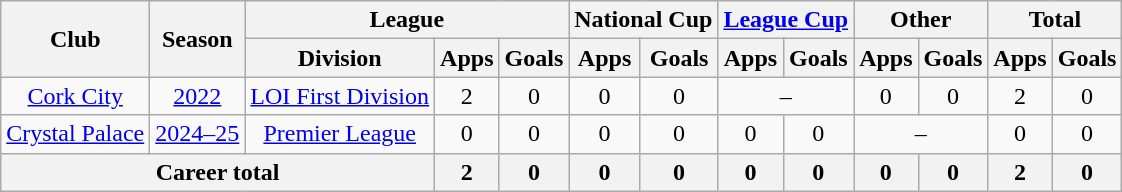<table class="wikitable" style="text-align: center;">
<tr>
<th rowspan="2">Club</th>
<th rowspan="2">Season</th>
<th colspan="3">League</th>
<th colspan="2">National Cup</th>
<th colspan="2"><a href='#'>League Cup</a></th>
<th colspan="2">Other</th>
<th colspan="2">Total</th>
</tr>
<tr>
<th>Division</th>
<th>Apps</th>
<th>Goals</th>
<th>Apps</th>
<th>Goals</th>
<th>Apps</th>
<th>Goals</th>
<th>Apps</th>
<th>Goals</th>
<th>Apps</th>
<th>Goals</th>
</tr>
<tr>
<td><a href='#'>Cork City</a></td>
<td><a href='#'>2022</a></td>
<td><a href='#'>LOI First Division</a></td>
<td>2</td>
<td>0</td>
<td>0</td>
<td>0</td>
<td colspan="2">–</td>
<td>0</td>
<td>0</td>
<td>2</td>
<td>0</td>
</tr>
<tr>
<td><a href='#'>Crystal Palace</a></td>
<td><a href='#'>2024–25</a></td>
<td><a href='#'>Premier League</a></td>
<td>0</td>
<td>0</td>
<td>0</td>
<td>0</td>
<td>0</td>
<td>0</td>
<td colspan="2">–</td>
<td>0</td>
<td>0</td>
</tr>
<tr>
<th colspan="3">Career total</th>
<th>2</th>
<th>0</th>
<th>0</th>
<th>0</th>
<th>0</th>
<th>0</th>
<th>0</th>
<th>0</th>
<th>2</th>
<th>0</th>
</tr>
</table>
